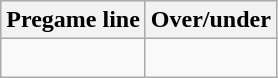<table class="wikitable">
<tr align="center">
<th style=>Pregame line</th>
<th style=>Over/under</th>
</tr>
<tr align="center">
<td> </td>
<td> </td>
</tr>
</table>
